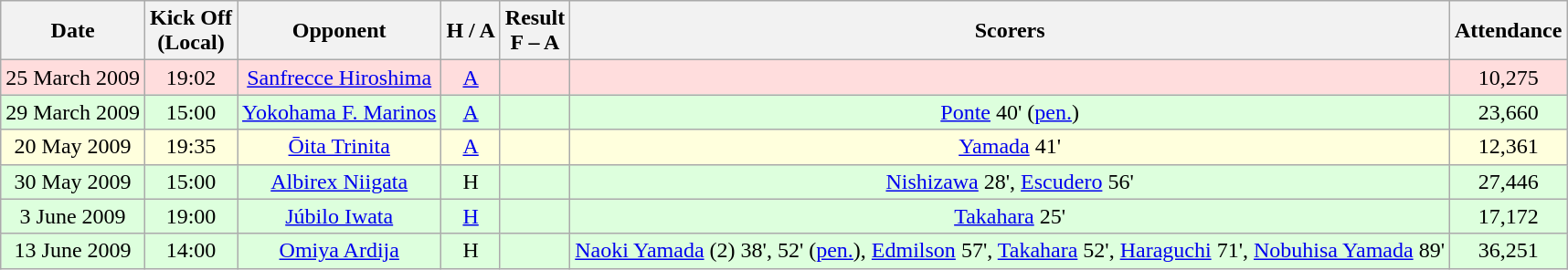<table class="wikitable" style="text-align:center">
<tr>
<th>Date</th>
<th>Kick Off<br>(Local)</th>
<th>Opponent</th>
<th>H / A</th>
<th>Result<br>F – A</th>
<th>Scorers</th>
<th>Attendance</th>
</tr>
<tr style="background:#ffdddd;">
<td>25 March 2009</td>
<td>19:02</td>
<td><a href='#'>Sanfrecce Hiroshima</a></td>
<td><a href='#'>A</a></td>
<td></td>
<td></td>
<td>10,275</td>
</tr>
<tr style="background:#ddffdd;">
<td>29 March 2009</td>
<td>15:00</td>
<td><a href='#'>Yokohama F. Marinos</a></td>
<td><a href='#'>A</a></td>
<td></td>
<td><a href='#'>Ponte</a> 40' (<a href='#'>pen.</a>)</td>
<td>23,660</td>
</tr>
<tr style="background:#ffffdd;">
<td>20 May 2009</td>
<td>19:35</td>
<td><a href='#'>Ōita Trinita</a></td>
<td><a href='#'>A</a></td>
<td></td>
<td><a href='#'>Yamada</a> 41'</td>
<td>12,361</td>
</tr>
<tr style="background:#ddffdd;">
<td>30 May 2009</td>
<td>15:00</td>
<td><a href='#'>Albirex Niigata</a></td>
<td>H</td>
<td></td>
<td><a href='#'>Nishizawa</a> 28', <a href='#'>Escudero</a> 56'</td>
<td>27,446</td>
</tr>
<tr style="background:#ddffdd;">
<td>3 June 2009</td>
<td>19:00</td>
<td><a href='#'>Júbilo Iwata</a></td>
<td><a href='#'>H</a></td>
<td></td>
<td><a href='#'>Takahara</a> 25'</td>
<td>17,172</td>
</tr>
<tr style="background:#ddffdd;">
<td>13 June 2009</td>
<td>14:00</td>
<td><a href='#'>Omiya Ardija</a></td>
<td>H</td>
<td></td>
<td><a href='#'>Naoki Yamada</a> (2) 38', 52' (<a href='#'>pen.</a>), <a href='#'>Edmilson</a> 57', <a href='#'>Takahara</a> 52', <a href='#'>Haraguchi</a> 71', <a href='#'>Nobuhisa Yamada</a> 89'</td>
<td>36,251</td>
</tr>
</table>
